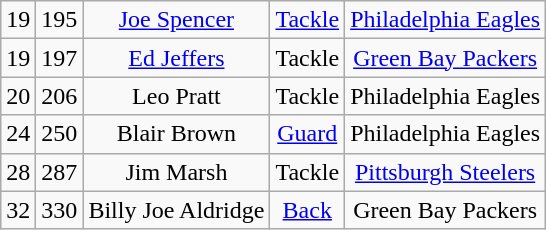<table class="wikitable" style="text-align:center">
<tr>
<td>19</td>
<td>195</td>
<td><a href='#'>Joe Spencer</a></td>
<td><a href='#'>Tackle</a></td>
<td><a href='#'>Philadelphia Eagles</a></td>
</tr>
<tr>
<td>19</td>
<td>197</td>
<td><a href='#'>Ed Jeffers</a></td>
<td>Tackle</td>
<td><a href='#'>Green Bay Packers</a></td>
</tr>
<tr>
<td>20</td>
<td>206</td>
<td>Leo Pratt</td>
<td>Tackle</td>
<td>Philadelphia Eagles</td>
</tr>
<tr>
<td>24</td>
<td>250</td>
<td>Blair Brown</td>
<td><a href='#'>Guard</a></td>
<td>Philadelphia Eagles</td>
</tr>
<tr>
<td>28</td>
<td>287</td>
<td>Jim Marsh</td>
<td>Tackle</td>
<td><a href='#'>Pittsburgh Steelers</a></td>
</tr>
<tr>
<td>32</td>
<td>330</td>
<td>Billy Joe Aldridge</td>
<td><a href='#'>Back</a></td>
<td>Green Bay Packers</td>
</tr>
</table>
